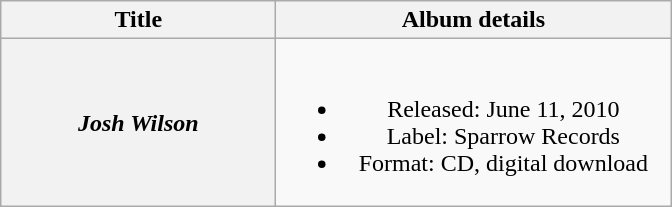<table class="wikitable plainrowheaders" style="text-align:center;">
<tr>
<th scope="col" style="width:11em;">Title</th>
<th scope="col" style="width:16em;">Album details</th>
</tr>
<tr>
<th scope="row"><em>Josh Wilson</em></th>
<td><br><ul><li>Released: June 11, 2010</li><li>Label: Sparrow Records</li><li>Format: CD, digital download</li></ul></td>
</tr>
</table>
